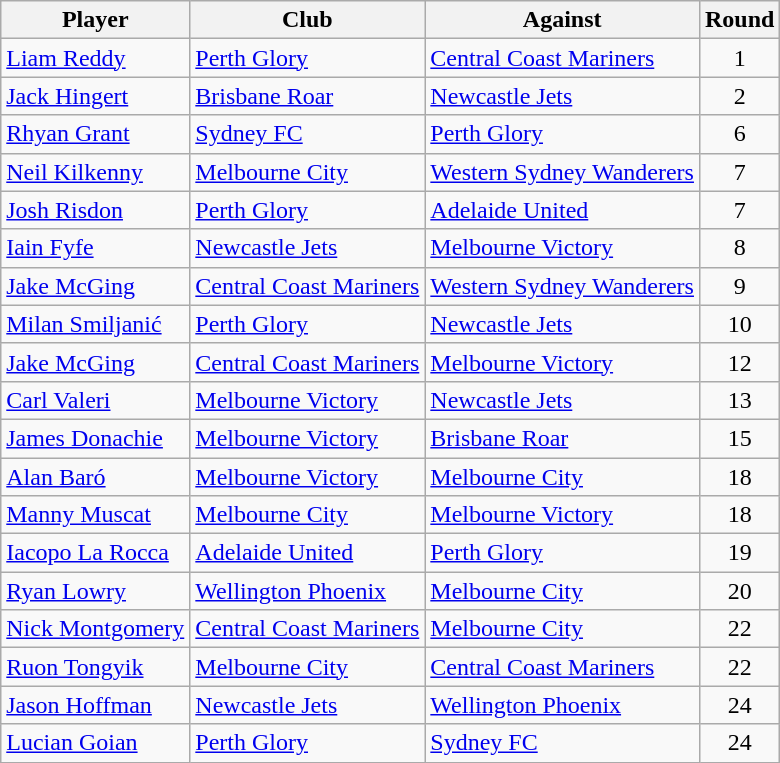<table class="wikitable" style="text-align:center;">
<tr>
<th>Player</th>
<th>Club</th>
<th>Against</th>
<th>Round</th>
</tr>
<tr>
<td align="left"> <a href='#'>Liam Reddy</a></td>
<td align="left"><a href='#'>Perth Glory</a></td>
<td align="left"><a href='#'>Central Coast Mariners</a></td>
<td>1</td>
</tr>
<tr>
<td align="left"> <a href='#'>Jack Hingert</a></td>
<td align="left"><a href='#'>Brisbane Roar</a></td>
<td align="left"><a href='#'>Newcastle Jets</a></td>
<td>2</td>
</tr>
<tr>
<td align="left"> <a href='#'>Rhyan Grant</a></td>
<td align="left"><a href='#'>Sydney FC</a></td>
<td align="left"><a href='#'>Perth Glory</a></td>
<td>6</td>
</tr>
<tr>
<td align="left"> <a href='#'>Neil Kilkenny</a></td>
<td align="left"><a href='#'>Melbourne City</a></td>
<td align="left"><a href='#'>Western Sydney Wanderers</a></td>
<td>7</td>
</tr>
<tr>
<td align="left"> <a href='#'>Josh Risdon</a></td>
<td align="left"><a href='#'>Perth Glory</a></td>
<td align="left"><a href='#'>Adelaide United</a></td>
<td>7</td>
</tr>
<tr>
<td align="left"> <a href='#'>Iain Fyfe</a></td>
<td align="left"><a href='#'>Newcastle Jets</a></td>
<td align="left"><a href='#'>Melbourne Victory</a></td>
<td>8</td>
</tr>
<tr>
<td align="left"> <a href='#'>Jake McGing</a></td>
<td align="left"><a href='#'>Central Coast Mariners</a></td>
<td align="left"><a href='#'>Western Sydney Wanderers</a></td>
<td>9</td>
</tr>
<tr>
<td align="left"> <a href='#'>Milan Smiljanić</a></td>
<td align="left"><a href='#'>Perth Glory</a></td>
<td align="left"><a href='#'>Newcastle Jets</a></td>
<td>10</td>
</tr>
<tr>
<td align="left"> <a href='#'>Jake McGing</a></td>
<td align="left"><a href='#'>Central Coast Mariners</a></td>
<td align="left"><a href='#'>Melbourne Victory</a></td>
<td>12</td>
</tr>
<tr>
<td align="left"> <a href='#'>Carl Valeri</a></td>
<td align="left"><a href='#'>Melbourne Victory</a></td>
<td align="left"><a href='#'>Newcastle Jets</a></td>
<td>13</td>
</tr>
<tr>
<td align="left"> <a href='#'>James Donachie</a></td>
<td align="left"><a href='#'>Melbourne Victory</a></td>
<td align="left"><a href='#'>Brisbane Roar</a></td>
<td>15</td>
</tr>
<tr>
<td align="left"> <a href='#'>Alan Baró</a></td>
<td align="left"><a href='#'>Melbourne Victory</a></td>
<td align="left"><a href='#'>Melbourne City</a></td>
<td>18</td>
</tr>
<tr>
<td align="left"> <a href='#'>Manny Muscat</a></td>
<td align="left"><a href='#'>Melbourne City</a></td>
<td align="left"><a href='#'>Melbourne Victory</a></td>
<td>18</td>
</tr>
<tr>
<td align="left"> <a href='#'>Iacopo La Rocca</a></td>
<td align="left"><a href='#'>Adelaide United</a></td>
<td align="left"><a href='#'>Perth Glory</a></td>
<td>19</td>
</tr>
<tr>
<td align="left"> <a href='#'>Ryan Lowry</a></td>
<td align="left"><a href='#'>Wellington Phoenix</a></td>
<td align="left"><a href='#'>Melbourne City</a></td>
<td>20</td>
</tr>
<tr>
<td align="left"> <a href='#'>Nick Montgomery</a></td>
<td align="left"><a href='#'>Central Coast Mariners</a></td>
<td align="left"><a href='#'>Melbourne City</a></td>
<td>22</td>
</tr>
<tr>
<td align="left"> <a href='#'>Ruon Tongyik</a></td>
<td align="left"><a href='#'>Melbourne City</a></td>
<td align="left"><a href='#'>Central Coast Mariners</a></td>
<td>22</td>
</tr>
<tr>
<td align="left"> <a href='#'>Jason Hoffman</a></td>
<td align="left"><a href='#'>Newcastle Jets</a></td>
<td align="left"><a href='#'>Wellington Phoenix</a></td>
<td>24</td>
</tr>
<tr>
<td align="left"> <a href='#'>Lucian Goian</a></td>
<td align="left"><a href='#'>Perth Glory</a></td>
<td align="left"><a href='#'>Sydney FC</a></td>
<td>24</td>
</tr>
</table>
